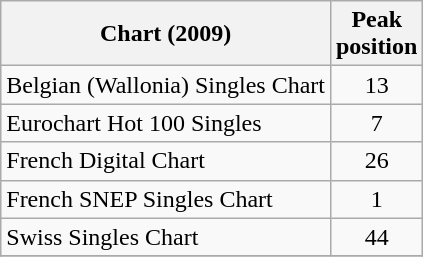<table class="wikitable sortable">
<tr>
<th>Chart (2009)</th>
<th>Peak<br>position</th>
</tr>
<tr>
<td>Belgian (Wallonia) Singles Chart</td>
<td align="center">13</td>
</tr>
<tr>
<td>Eurochart Hot 100 Singles</td>
<td align="center">7</td>
</tr>
<tr>
<td>French Digital Chart</td>
<td align="center">26</td>
</tr>
<tr>
<td>French SNEP Singles Chart</td>
<td align="center">1</td>
</tr>
<tr>
<td>Swiss Singles Chart</td>
<td align="center">44</td>
</tr>
<tr>
</tr>
</table>
